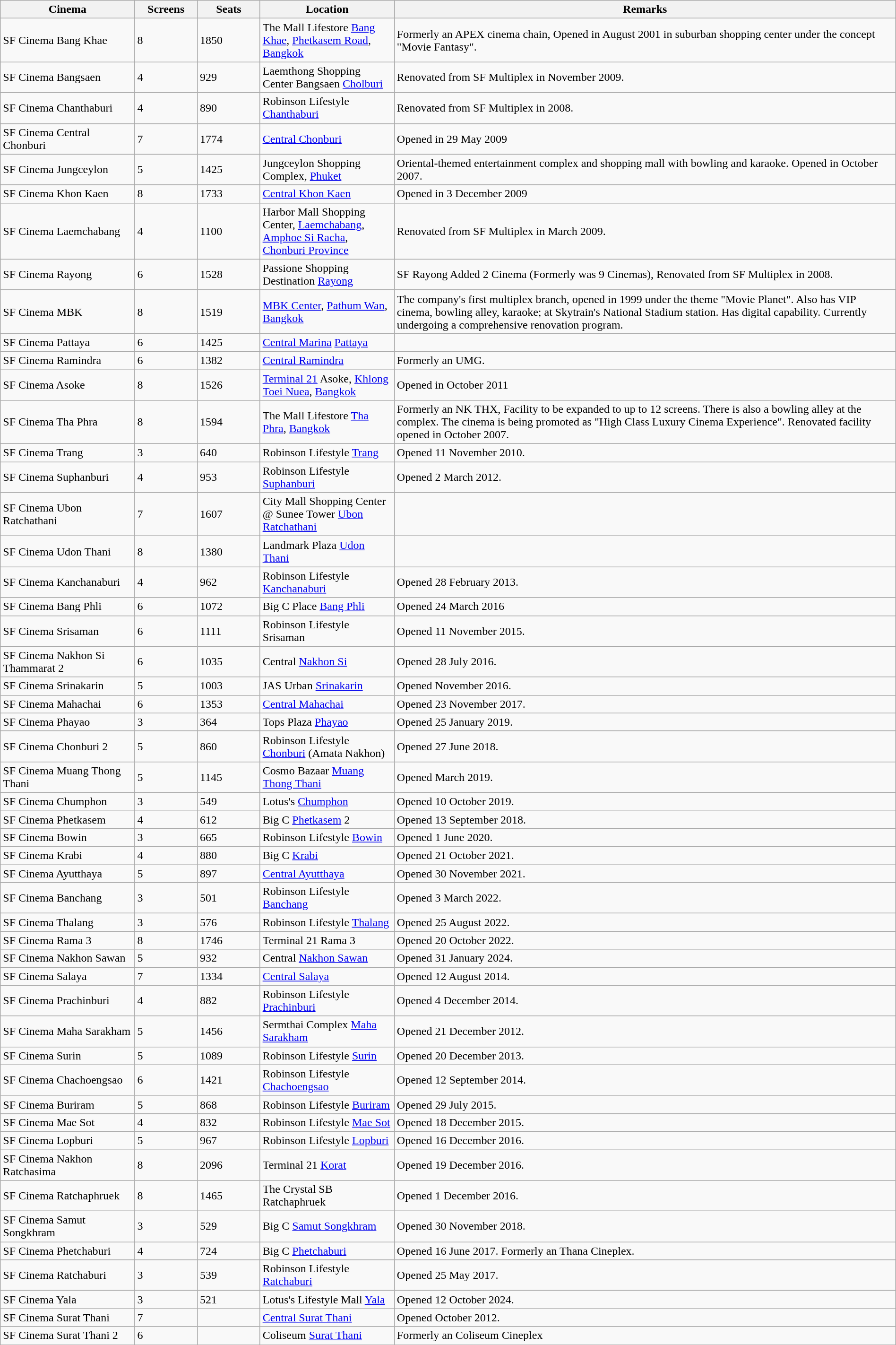<table class="wikitable" width=100%>
<tr>
<th width="15%">Cinema</th>
<th width="7%">Screens</th>
<th width="7%">Seats</th>
<th width="15%">Location</th>
<th width="56%">Remarks</th>
</tr>
<tr>
<td>SF Cinema Bang Khae</td>
<td>8</td>
<td>1850</td>
<td>The Mall Lifestore <a href='#'>Bang Khae</a>, <a href='#'>Phetkasem Road</a>, <a href='#'>Bangkok</a></td>
<td>Formerly an APEX cinema chain, Opened in August 2001 in suburban shopping center under the concept "Movie Fantasy".</td>
</tr>
<tr>
<td>SF Cinema Bangsaen</td>
<td>4</td>
<td>929</td>
<td>Laemthong Shopping Center Bangsaen <a href='#'>Cholburi</a></td>
<td>Renovated from SF Multiplex in November 2009.</td>
</tr>
<tr>
<td>SF Cinema Chanthaburi</td>
<td>4</td>
<td>890</td>
<td>Robinson Lifestyle <a href='#'>Chanthaburi</a></td>
<td>Renovated from SF Multiplex in 2008.</td>
</tr>
<tr>
<td>SF Cinema Central Chonburi</td>
<td>7</td>
<td>1774</td>
<td><a href='#'>Central Chonburi</a></td>
<td>Opened in 29 May 2009</td>
</tr>
<tr>
<td>SF Cinema Jungceylon</td>
<td>5</td>
<td>1425</td>
<td>Jungceylon Shopping Complex, <a href='#'>Phuket</a></td>
<td>Oriental-themed entertainment complex and shopping mall with bowling and karaoke. Opened in October 2007.</td>
</tr>
<tr>
<td>SF Cinema Khon Kaen</td>
<td>8</td>
<td>1733</td>
<td><a href='#'>Central Khon Kaen</a></td>
<td>Opened in 3 December 2009</td>
</tr>
<tr>
<td>SF Cinema Laemchabang</td>
<td>4</td>
<td>1100</td>
<td>Harbor Mall Shopping Center, <a href='#'>Laemchabang</a>, <a href='#'>Amphoe Si Racha</a>, <a href='#'>Chonburi Province</a></td>
<td>Renovated from SF Multiplex in March 2009.</td>
</tr>
<tr>
<td>SF Cinema Rayong</td>
<td>6</td>
<td>1528</td>
<td>Passione Shopping Destination <a href='#'>Rayong</a></td>
<td>SF Rayong Added 2 Cinema (Formerly was 9 Cinemas), Renovated from SF Multiplex in 2008.</td>
</tr>
<tr>
<td>SF Cinema MBK</td>
<td>8</td>
<td>1519</td>
<td><a href='#'>MBK Center</a>, <a href='#'>Pathum Wan</a>, <a href='#'>Bangkok</a></td>
<td>The company's first multiplex branch, opened in 1999 under the theme "Movie Planet". Also has VIP cinema, bowling alley, karaoke; at Skytrain's National Stadium station. Has digital capability. Currently undergoing a comprehensive renovation program.</td>
</tr>
<tr>
<td>SF Cinema Pattaya</td>
<td>6</td>
<td>1425</td>
<td><a href='#'>Central Marina</a> <a href='#'>Pattaya</a></td>
<td></td>
</tr>
<tr>
<td>SF Cinema Ramindra</td>
<td>6</td>
<td>1382</td>
<td><a href='#'>Central Ramindra</a></td>
<td>Formerly an UMG.</td>
</tr>
<tr>
<td>SF Cinema Asoke</td>
<td>8</td>
<td>1526</td>
<td><a href='#'>Terminal 21</a> Asoke, <a href='#'>Khlong Toei Nuea</a>, <a href='#'>Bangkok</a></td>
<td>Opened in October 2011</td>
</tr>
<tr>
<td>SF Cinema Tha Phra</td>
<td>8</td>
<td>1594</td>
<td>The Mall Lifestore <a href='#'>Tha Phra</a>, <a href='#'>Bangkok</a></td>
<td>Formerly an NK THX, Facility to be expanded to up to 12 screens. There is also a bowling alley at the complex. The cinema is being promoted as "High Class Luxury Cinema Experience". Renovated facility opened in October 2007.</td>
</tr>
<tr>
<td>SF Cinema Trang</td>
<td>3</td>
<td>640</td>
<td>Robinson Lifestyle <a href='#'>Trang</a></td>
<td>Opened 11 November 2010.</td>
</tr>
<tr>
<td>SF Cinema Suphanburi</td>
<td>4</td>
<td>953</td>
<td>Robinson Lifestyle <a href='#'>Suphanburi</a></td>
<td>Opened 2 March 2012.</td>
</tr>
<tr>
<td>SF Cinema Ubon Ratchathani</td>
<td>7</td>
<td>1607</td>
<td>City Mall Shopping Center @ Sunee Tower <a href='#'>Ubon Ratchathani</a></td>
<td></td>
</tr>
<tr>
<td>SF Cinema Udon Thani</td>
<td>8</td>
<td>1380</td>
<td>Landmark Plaza <a href='#'>Udon Thani</a></td>
<td></td>
</tr>
<tr>
<td>SF Cinema Kanchanaburi</td>
<td>4</td>
<td>962</td>
<td>Robinson Lifestyle <a href='#'>Kanchanaburi</a></td>
<td>Opened 28 February 2013.</td>
</tr>
<tr>
<td>SF Cinema Bang Phli</td>
<td>6</td>
<td>1072</td>
<td>Big C Place <a href='#'>Bang Phli</a></td>
<td>Opened 24 March 2016</td>
</tr>
<tr>
<td>SF Cinema Srisaman</td>
<td>6</td>
<td>1111</td>
<td>Robinson Lifestyle Srisaman</td>
<td>Opened 11 November 2015.</td>
</tr>
<tr>
<td>SF Cinema Nakhon Si Thammarat 2</td>
<td>6</td>
<td>1035</td>
<td>Central <a href='#'>Nakhon Si</a></td>
<td>Opened 28 July 2016.</td>
</tr>
<tr>
<td>SF Cinema Srinakarin</td>
<td>5</td>
<td>1003</td>
<td>JAS Urban <a href='#'>Srinakarin</a></td>
<td>Opened November 2016.</td>
</tr>
<tr>
<td>SF Cinema Mahachai</td>
<td>6</td>
<td>1353</td>
<td><a href='#'>Central Mahachai</a></td>
<td>Opened 23 November 2017.</td>
</tr>
<tr>
<td>SF Cinema Phayao</td>
<td>3</td>
<td>364</td>
<td>Tops Plaza <a href='#'>Phayao</a></td>
<td>Opened 25 January 2019.</td>
</tr>
<tr>
<td>SF Cinema Chonburi 2</td>
<td>5</td>
<td>860</td>
<td>Robinson Lifestyle <a href='#'>Chonburi</a> (Amata Nakhon)</td>
<td>Opened 27 June 2018.</td>
</tr>
<tr>
<td>SF Cinema Muang Thong Thani</td>
<td>5</td>
<td>1145</td>
<td>Cosmo Bazaar <a href='#'>Muang Thong Thani</a></td>
<td>Opened March 2019.</td>
</tr>
<tr>
<td>SF Cinema Chumphon</td>
<td>3</td>
<td>549</td>
<td>Lotus's <a href='#'>Chumphon</a></td>
<td>Opened 10 October 2019.</td>
</tr>
<tr>
<td>SF Cinema Phetkasem</td>
<td>4</td>
<td>612</td>
<td>Big C <a href='#'>Phetkasem</a> 2</td>
<td>Opened 13 September 2018.</td>
</tr>
<tr>
<td>SF Cinema Bowin</td>
<td>3</td>
<td>665</td>
<td>Robinson Lifestyle <a href='#'>Bowin</a></td>
<td>Opened 1 June 2020.</td>
</tr>
<tr>
<td>SF Cinema Krabi</td>
<td>4</td>
<td>880</td>
<td>Big C <a href='#'>Krabi</a></td>
<td>Opened 21 October 2021.</td>
</tr>
<tr>
<td>SF Cinema Ayutthaya</td>
<td>5</td>
<td>897</td>
<td><a href='#'>Central Ayutthaya</a></td>
<td>Opened 30 November 2021.</td>
</tr>
<tr>
<td>SF Cinema Banchang</td>
<td>3</td>
<td>501</td>
<td>Robinson Lifestyle <a href='#'>Banchang</a></td>
<td>Opened 3 March 2022.</td>
</tr>
<tr>
<td>SF Cinema Thalang</td>
<td>3</td>
<td>576</td>
<td>Robinson Lifestyle <a href='#'>Thalang</a></td>
<td>Opened 25 August 2022.</td>
</tr>
<tr>
<td>SF Cinema Rama 3</td>
<td>8</td>
<td>1746</td>
<td>Terminal 21 Rama 3</td>
<td>Opened 20 October 2022.</td>
</tr>
<tr>
<td>SF Cinema Nakhon Sawan</td>
<td>5</td>
<td>932</td>
<td>Central <a href='#'>Nakhon Sawan</a></td>
<td>Opened 31 January 2024.</td>
</tr>
<tr>
<td>SF Cinema Salaya</td>
<td>7</td>
<td>1334</td>
<td><a href='#'>Central Salaya</a></td>
<td>Opened 12 August 2014.</td>
</tr>
<tr>
<td>SF Cinema Prachinburi</td>
<td>4</td>
<td>882</td>
<td>Robinson Lifestyle <a href='#'>Prachinburi</a></td>
<td>Opened 4 December 2014.</td>
</tr>
<tr>
<td>SF Cinema Maha Sarakham</td>
<td>5</td>
<td>1456</td>
<td>Sermthai Complex <a href='#'>Maha Sarakham</a></td>
<td>Opened 21 December 2012.</td>
</tr>
<tr>
<td>SF Cinema Surin</td>
<td>5</td>
<td>1089</td>
<td>Robinson Lifestyle <a href='#'>Surin</a></td>
<td>Opened 20 December 2013.</td>
</tr>
<tr>
<td>SF Cinema Chachoengsao</td>
<td>6</td>
<td>1421</td>
<td>Robinson Lifestyle <a href='#'>Chachoengsao</a></td>
<td>Opened 12 September 2014.</td>
</tr>
<tr>
<td>SF Cinema Buriram</td>
<td>5</td>
<td>868</td>
<td>Robinson Lifestyle <a href='#'>Buriram</a></td>
<td>Opened 29 July 2015.</td>
</tr>
<tr>
<td>SF Cinema Mae Sot</td>
<td>4</td>
<td>832</td>
<td>Robinson Lifestyle <a href='#'>Mae Sot</a></td>
<td>Opened 18 December 2015.</td>
</tr>
<tr>
<td>SF Cinema Lopburi</td>
<td>5</td>
<td>967</td>
<td>Robinson Lifestyle <a href='#'>Lopburi</a></td>
<td>Opened 16 December 2016.</td>
</tr>
<tr>
<td>SF Cinema Nakhon Ratchasima</td>
<td>8</td>
<td>2096</td>
<td>Terminal 21 <a href='#'>Korat</a></td>
<td>Opened 19 December 2016.</td>
</tr>
<tr>
<td>SF Cinema Ratchaphruek</td>
<td>8</td>
<td>1465</td>
<td>The Crystal SB Ratchaphruek</td>
<td>Opened 1 December 2016.</td>
</tr>
<tr>
<td>SF Cinema Samut Songkhram</td>
<td>3</td>
<td>529</td>
<td>Big C <a href='#'>Samut Songkhram</a></td>
<td>Opened 30 November 2018.</td>
</tr>
<tr>
<td>SF Cinema Phetchaburi</td>
<td>4</td>
<td>724</td>
<td>Big C <a href='#'>Phetchaburi</a></td>
<td>Opened 16 June 2017. Formerly an Thana Cineplex.</td>
</tr>
<tr>
<td>SF Cinema Ratchaburi</td>
<td>3</td>
<td>539</td>
<td>Robinson Lifestyle <a href='#'>Ratchaburi</a></td>
<td>Opened 25 May 2017.</td>
</tr>
<tr>
<td>SF Cinema Yala</td>
<td>3</td>
<td>521</td>
<td>Lotus's Lifestyle Mall <a href='#'>Yala</a></td>
<td>Opened 12 October 2024.</td>
</tr>
<tr>
<td>SF Cinema Surat Thani</td>
<td>7</td>
<td></td>
<td><a href='#'>Central Surat Thani</a></td>
<td>Opened October 2012.</td>
</tr>
<tr>
<td>SF Cinema Surat Thani 2</td>
<td>6</td>
<td></td>
<td>Coliseum <a href='#'>Surat Thani</a></td>
<td>Formerly an Coliseum Cineplex</td>
</tr>
</table>
